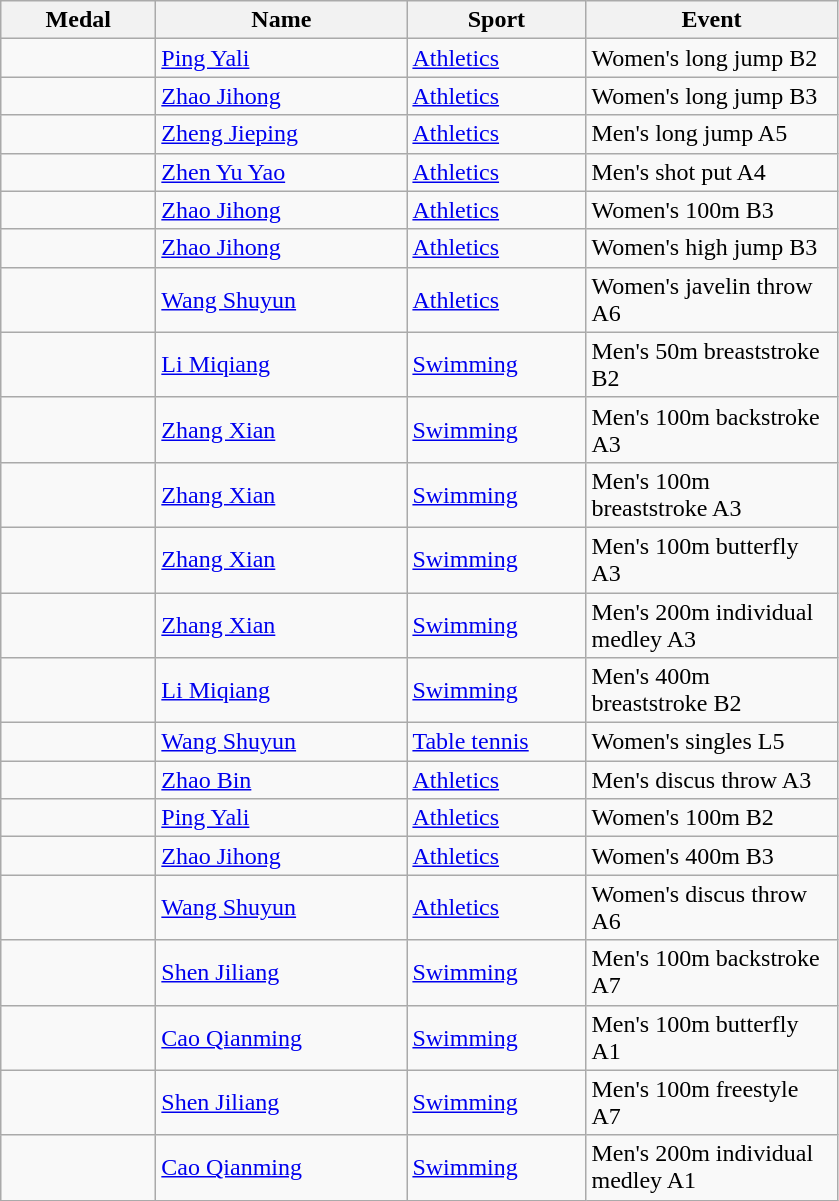<table class="wikitable">
<tr>
<th style="width:6em">Medal</th>
<th style="width:10em">Name</th>
<th style="width:7em">Sport</th>
<th style="width:10em">Event</th>
</tr>
<tr>
<td></td>
<td><a href='#'>Ping Yali</a></td>
<td><a href='#'>Athletics</a></td>
<td>Women's long jump B2</td>
</tr>
<tr>
<td></td>
<td><a href='#'>Zhao Jihong</a></td>
<td><a href='#'>Athletics</a></td>
<td>Women's long jump B3</td>
</tr>
<tr>
<td></td>
<td><a href='#'>Zheng Jieping</a></td>
<td><a href='#'>Athletics</a></td>
<td>Men's long jump A5</td>
</tr>
<tr>
<td></td>
<td><a href='#'>Zhen Yu Yao</a></td>
<td><a href='#'>Athletics</a></td>
<td>Men's shot put A4</td>
</tr>
<tr>
<td></td>
<td><a href='#'>Zhao Jihong</a></td>
<td><a href='#'>Athletics</a></td>
<td>Women's 100m B3</td>
</tr>
<tr>
<td></td>
<td><a href='#'>Zhao Jihong</a></td>
<td><a href='#'>Athletics</a></td>
<td>Women's high jump B3</td>
</tr>
<tr>
<td></td>
<td><a href='#'>Wang Shuyun</a></td>
<td><a href='#'>Athletics</a></td>
<td>Women's javelin throw A6</td>
</tr>
<tr>
<td></td>
<td><a href='#'>Li Miqiang</a></td>
<td><a href='#'>Swimming</a></td>
<td>Men's 50m breaststroke B2</td>
</tr>
<tr>
<td></td>
<td><a href='#'>Zhang Xian</a></td>
<td><a href='#'>Swimming</a></td>
<td>Men's 100m backstroke A3</td>
</tr>
<tr>
<td></td>
<td><a href='#'>Zhang Xian</a></td>
<td><a href='#'>Swimming</a></td>
<td>Men's 100m breaststroke A3</td>
</tr>
<tr>
<td></td>
<td><a href='#'>Zhang Xian</a></td>
<td><a href='#'>Swimming</a></td>
<td>Men's 100m butterfly A3</td>
</tr>
<tr>
<td></td>
<td><a href='#'>Zhang Xian</a></td>
<td><a href='#'>Swimming</a></td>
<td>Men's 200m individual medley A3</td>
</tr>
<tr>
<td></td>
<td><a href='#'>Li Miqiang</a></td>
<td><a href='#'>Swimming</a></td>
<td>Men's 400m breaststroke B2</td>
</tr>
<tr>
<td></td>
<td><a href='#'>Wang Shuyun</a></td>
<td><a href='#'>Table tennis</a></td>
<td>Women's singles L5</td>
</tr>
<tr>
<td></td>
<td><a href='#'>Zhao Bin</a></td>
<td><a href='#'>Athletics</a></td>
<td>Men's discus throw A3</td>
</tr>
<tr>
<td></td>
<td><a href='#'>Ping Yali</a></td>
<td><a href='#'>Athletics</a></td>
<td>Women's 100m B2</td>
</tr>
<tr>
<td></td>
<td><a href='#'>Zhao Jihong</a></td>
<td><a href='#'>Athletics</a></td>
<td>Women's 400m B3</td>
</tr>
<tr>
<td></td>
<td><a href='#'>Wang Shuyun</a></td>
<td><a href='#'>Athletics</a></td>
<td>Women's discus throw A6</td>
</tr>
<tr>
<td></td>
<td><a href='#'>Shen Jiliang</a></td>
<td><a href='#'>Swimming</a></td>
<td>Men's 100m backstroke A7</td>
</tr>
<tr>
<td></td>
<td><a href='#'>Cao Qianming</a></td>
<td><a href='#'>Swimming</a></td>
<td>Men's 100m butterfly A1</td>
</tr>
<tr>
<td></td>
<td><a href='#'>Shen Jiliang</a></td>
<td><a href='#'>Swimming</a></td>
<td>Men's 100m freestyle A7</td>
</tr>
<tr>
<td></td>
<td><a href='#'>Cao Qianming</a></td>
<td><a href='#'>Swimming</a></td>
<td>Men's 200m individual medley A1</td>
</tr>
</table>
